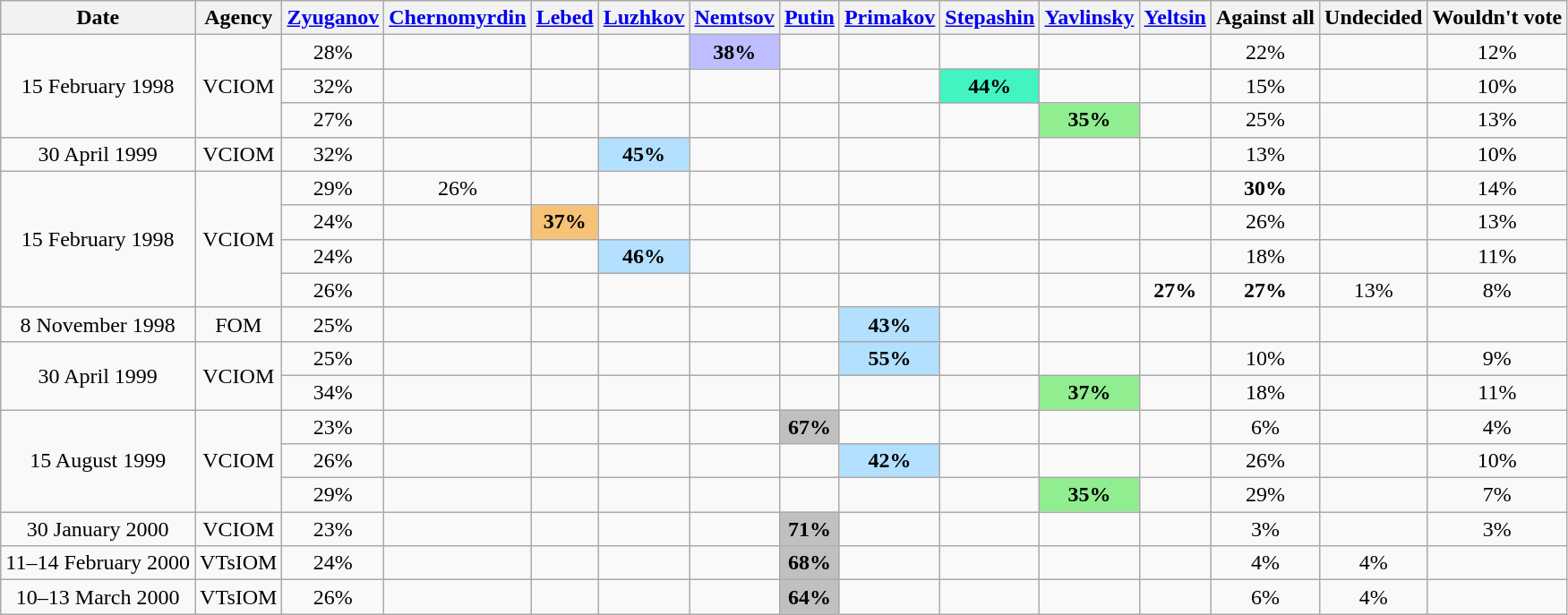<table class=wikitable style=text-align:center>
<tr>
<th>Date</th>
<th>Agency</th>
<th><a href='#'>Zyuganov</a></th>
<th><a href='#'>Chernomyrdin</a></th>
<th><a href='#'>Lebed</a></th>
<th><a href='#'>Luzhkov</a></th>
<th><a href='#'>Nemtsov</a></th>
<th><a href='#'>Putin</a></th>
<th><a href='#'>Primakov</a></th>
<th><a href='#'>Stepashin</a></th>
<th><a href='#'>Yavlinsky</a></th>
<th><a href='#'>Yeltsin</a></th>
<th>Against all</th>
<th>Undecided</th>
<th>Wouldn't vote</th>
</tr>
<tr>
<td rowspan=3>15 February 1998</td>
<td rowspan=3>VCIOM</td>
<td>28%</td>
<td></td>
<td></td>
<td></td>
<td style="background:#bdbdff"><strong>38%</strong></td>
<td></td>
<td></td>
<td></td>
<td></td>
<td></td>
<td>22%</td>
<td></td>
<td>12%</td>
</tr>
<tr>
<td>32%</td>
<td></td>
<td></td>
<td></td>
<td></td>
<td></td>
<td></td>
<td style="background:#42f4c2"><strong>44%</strong></td>
<td></td>
<td></td>
<td>15%</td>
<td></td>
<td>10%</td>
</tr>
<tr>
<td>27%</td>
<td></td>
<td></td>
<td></td>
<td></td>
<td></td>
<td></td>
<td></td>
<td style="background:#90ee90"><strong>35%</strong></td>
<td></td>
<td>25%</td>
<td></td>
<td>13%</td>
</tr>
<tr>
<td>30 April 1999</td>
<td>VCIOM</td>
<td>32%</td>
<td></td>
<td></td>
<td style="background:#B3E0FF"><strong>45%</strong></td>
<td></td>
<td></td>
<td></td>
<td></td>
<td></td>
<td></td>
<td>13%</td>
<td></td>
<td>10%</td>
</tr>
<tr>
<td rowspan=4>15 February 1998</td>
<td rowspan=4>VCIOM</td>
<td>29%</td>
<td>26%</td>
<td></td>
<td></td>
<td></td>
<td></td>
<td></td>
<td></td>
<td></td>
<td></td>
<td><strong>30%</strong></td>
<td></td>
<td>14%</td>
</tr>
<tr>
<td>24%</td>
<td></td>
<td style="background:#f5c276"><strong>37%</strong></td>
<td></td>
<td></td>
<td></td>
<td></td>
<td></td>
<td></td>
<td></td>
<td>26%</td>
<td></td>
<td>13%</td>
</tr>
<tr>
<td>24%</td>
<td></td>
<td></td>
<td style="background:#B3E0FF"><strong>46%</strong></td>
<td></td>
<td></td>
<td></td>
<td></td>
<td></td>
<td></td>
<td>18%</td>
<td></td>
<td>11%</td>
</tr>
<tr>
<td>26%</td>
<td></td>
<td></td>
<td></td>
<td></td>
<td></td>
<td></td>
<td></td>
<td></td>
<td><strong>27%</strong></td>
<td><strong>27%</strong></td>
<td>13%</td>
<td>8%</td>
</tr>
<tr>
<td>8 November 1998</td>
<td>FOM</td>
<td>25%</td>
<td></td>
<td></td>
<td></td>
<td></td>
<td></td>
<td style="background:#B3E0FF"><strong>43%</strong></td>
<td></td>
<td></td>
<td></td>
<td></td>
<td></td>
<td></td>
</tr>
<tr>
<td rowspan=2>30 April 1999</td>
<td rowspan=2>VCIOM</td>
<td>25%</td>
<td></td>
<td></td>
<td></td>
<td></td>
<td></td>
<td style="background:#B3E0FF"><strong>55%</strong></td>
<td></td>
<td></td>
<td></td>
<td>10%</td>
<td></td>
<td>9%</td>
</tr>
<tr>
<td>34%</td>
<td></td>
<td></td>
<td></td>
<td></td>
<td></td>
<td></td>
<td></td>
<td style="background:#90ee90"><strong>37%</strong></td>
<td></td>
<td>18%</td>
<td></td>
<td>11%</td>
</tr>
<tr>
<td rowspan=3>15 August 1999</td>
<td rowspan=3>VCIOM</td>
<td>23%</td>
<td></td>
<td></td>
<td></td>
<td></td>
<td style="background:#C0C0C0"><strong>67%</strong></td>
<td></td>
<td></td>
<td></td>
<td></td>
<td>6%</td>
<td></td>
<td>4%</td>
</tr>
<tr>
<td>26%</td>
<td></td>
<td></td>
<td></td>
<td></td>
<td></td>
<td style="background:#B3E0FF"><strong>42%</strong></td>
<td></td>
<td></td>
<td></td>
<td>26%</td>
<td></td>
<td>10%</td>
</tr>
<tr>
<td>29%</td>
<td></td>
<td></td>
<td></td>
<td></td>
<td></td>
<td></td>
<td></td>
<td style="background:#90ee90"><strong>35%</strong></td>
<td></td>
<td>29%</td>
<td></td>
<td>7%</td>
</tr>
<tr>
<td>30 January 2000</td>
<td>VCIOM</td>
<td>23%</td>
<td></td>
<td></td>
<td></td>
<td></td>
<td style="background:#C0C0C0"><strong>71%</strong></td>
<td></td>
<td></td>
<td></td>
<td></td>
<td>3%</td>
<td></td>
<td>3%</td>
</tr>
<tr>
<td>11–14 February 2000</td>
<td>VTsIOM</td>
<td>24%</td>
<td></td>
<td></td>
<td></td>
<td></td>
<td style="background:#C0C0C0"><strong>68%</strong></td>
<td></td>
<td></td>
<td></td>
<td></td>
<td>4%</td>
<td>4%</td>
<td></td>
</tr>
<tr>
<td>10–13 March 2000</td>
<td>VTsIOM</td>
<td>26%</td>
<td></td>
<td></td>
<td></td>
<td></td>
<td style="background:#C0C0C0"><strong>64%</strong></td>
<td></td>
<td></td>
<td></td>
<td></td>
<td>6%</td>
<td>4%</td>
<td></td>
</tr>
</table>
